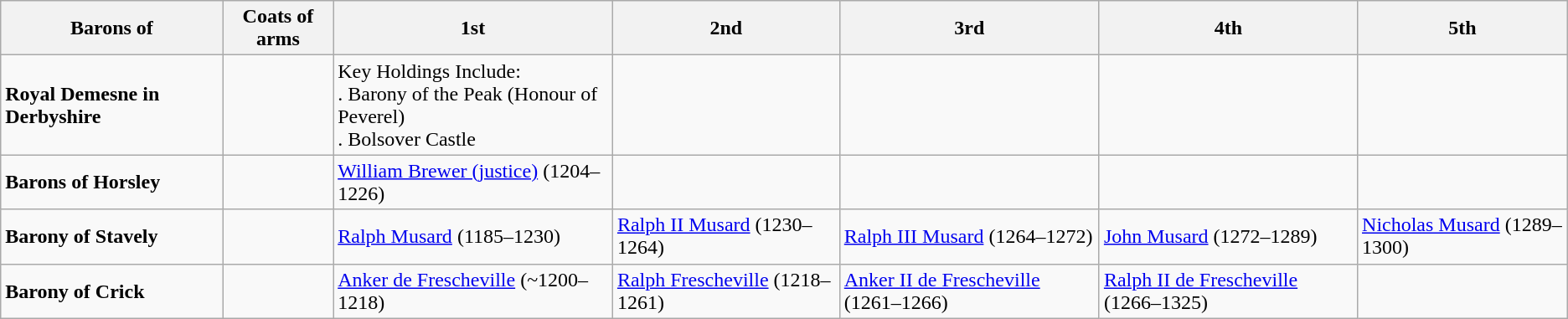<table class="wikitable">
<tr>
<th>Barons of</th>
<th>Coats of arms</th>
<th>1st</th>
<th>2nd</th>
<th>3rd</th>
<th>4th</th>
<th>5th</th>
</tr>
<tr>
<td><strong>Royal Demesne in Derbyshire</strong></td>
<td></td>
<td>Key Holdings Include:<br>. Barony of the Peak (Honour of Peverel)<br>. Bolsover Castle</td>
<td></td>
<td></td>
<td></td>
<td></td>
</tr>
<tr>
<td><strong>Barons of Horsley</strong></td>
<td></td>
<td><a href='#'>William Brewer (justice)</a> (1204–1226)</td>
<td></td>
<td></td>
<td></td>
<td></td>
</tr>
<tr>
<td><strong>Barony of Stavely</strong></td>
<td></td>
<td><a href='#'>Ralph Musard</a> (1185–1230)</td>
<td><a href='#'>Ralph II Musard</a> (1230–1264)</td>
<td><a href='#'>Ralph III Musard</a> (1264–1272)</td>
<td><a href='#'>John Musard</a> (1272–1289)</td>
<td><a href='#'>Nicholas Musard</a> (1289–1300)</td>
</tr>
<tr>
<td><strong>Barony of Crick</strong></td>
<td></td>
<td><a href='#'>Anker de Frescheville</a> (~1200–1218)</td>
<td><a href='#'>Ralph Frescheville</a> (1218–1261)</td>
<td><a href='#'>Anker II de Frescheville</a> (1261–1266)</td>
<td><a href='#'>Ralph II de Frescheville</a> (1266–1325)</td>
<td></td>
</tr>
</table>
